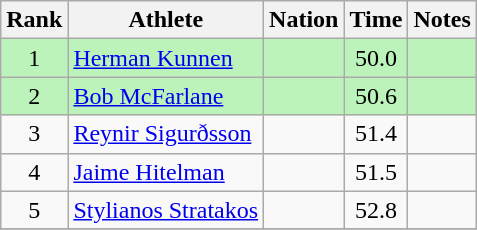<table class="wikitable sortable" style="text-align:center">
<tr>
<th>Rank</th>
<th>Athlete</th>
<th>Nation</th>
<th>Time</th>
<th>Notes</th>
</tr>
<tr bgcolor=#bbf3bb>
<td>1</td>
<td align=left><a href='#'>Herman Kunnen</a></td>
<td align=left></td>
<td>50.0</td>
<td></td>
</tr>
<tr bgcolor=#bbf3bb>
<td>2</td>
<td align=left><a href='#'>Bob McFarlane</a></td>
<td align=left></td>
<td>50.6</td>
<td></td>
</tr>
<tr>
<td>3</td>
<td align=left><a href='#'>Reynir Sigurðsson</a></td>
<td align=left></td>
<td>51.4</td>
<td></td>
</tr>
<tr>
<td>4</td>
<td align=left><a href='#'>Jaime Hitelman</a></td>
<td align=left></td>
<td>51.5</td>
<td></td>
</tr>
<tr>
<td>5</td>
<td align=left><a href='#'>Stylianos Stratakos</a></td>
<td align=left></td>
<td>52.8</td>
<td></td>
</tr>
<tr>
</tr>
</table>
